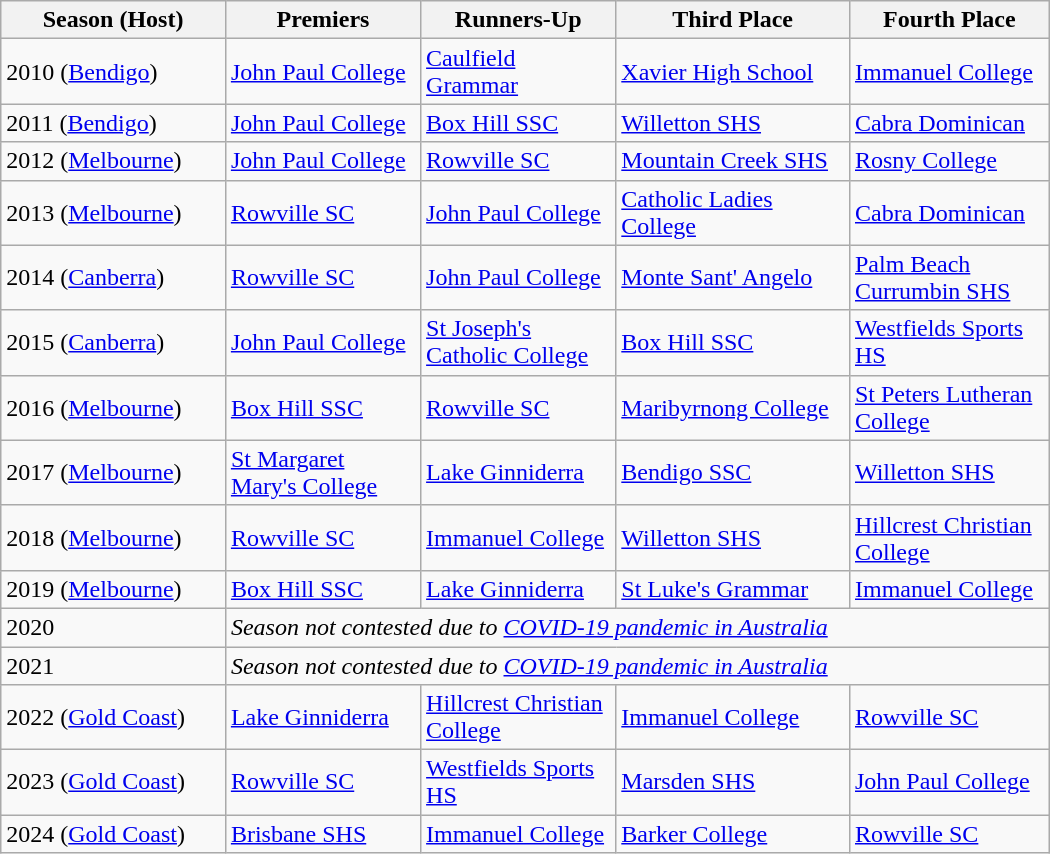<table class="wikitable sortable" width="700px">
<tr>
<th width=05px>Season (Host)</th>
<th width=060px>Premiers</th>
<th width=060px>Runners-Up</th>
<th width=060px>Third Place</th>
<th width=060px>Fourth Place</th>
</tr>
<tr>
<td>2010 (<a href='#'>Bendigo</a>)</td>
<td> <a href='#'>John Paul College</a></td>
<td> <a href='#'>Caulfield Grammar</a></td>
<td> <a href='#'>Xavier High School</a></td>
<td> <a href='#'>Immanuel College</a></td>
</tr>
<tr>
<td>2011 (<a href='#'>Bendigo</a>)</td>
<td> <a href='#'>John Paul College</a></td>
<td> <a href='#'>Box Hill SSC</a></td>
<td> <a href='#'>Willetton SHS</a></td>
<td> <a href='#'>Cabra Dominican</a></td>
</tr>
<tr>
<td>2012 (<a href='#'>Melbourne</a>)</td>
<td> <a href='#'>John Paul College</a></td>
<td> <a href='#'>Rowville SC</a></td>
<td> <a href='#'>Mountain Creek SHS</a></td>
<td> <a href='#'>Rosny College</a></td>
</tr>
<tr>
<td>2013 (<a href='#'>Melbourne</a>)</td>
<td> <a href='#'>Rowville SC</a></td>
<td> <a href='#'>John Paul College</a></td>
<td> <a href='#'>Catholic Ladies College</a></td>
<td> <a href='#'>Cabra Dominican</a></td>
</tr>
<tr>
<td>2014 (<a href='#'>Canberra</a>)</td>
<td> <a href='#'>Rowville SC</a></td>
<td> <a href='#'>John Paul College</a></td>
<td> <a href='#'>Monte Sant' Angelo</a></td>
<td> <a href='#'>Palm Beach Currumbin SHS</a></td>
</tr>
<tr>
<td>2015 (<a href='#'>Canberra</a>)</td>
<td> <a href='#'>John Paul College</a></td>
<td> <a href='#'>St Joseph's Catholic College</a></td>
<td> <a href='#'>Box Hill SSC</a></td>
<td> <a href='#'>Westfields Sports HS</a></td>
</tr>
<tr>
<td>2016 (<a href='#'>Melbourne</a>)</td>
<td> <a href='#'>Box Hill SSC</a></td>
<td> <a href='#'>Rowville SC</a></td>
<td> <a href='#'>Maribyrnong College</a></td>
<td> <a href='#'>St Peters Lutheran College</a></td>
</tr>
<tr>
<td>2017 (<a href='#'>Melbourne</a>)</td>
<td> <a href='#'>St Margaret Mary's College</a></td>
<td> <a href='#'>Lake Ginniderra</a></td>
<td> <a href='#'>Bendigo SSC</a></td>
<td> <a href='#'>Willetton SHS</a></td>
</tr>
<tr>
<td>2018 (<a href='#'>Melbourne</a>)</td>
<td> <a href='#'>Rowville SC</a></td>
<td> <a href='#'>Immanuel College</a></td>
<td> <a href='#'>Willetton SHS</a></td>
<td> <a href='#'>Hillcrest Christian College</a></td>
</tr>
<tr>
<td>2019 (<a href='#'>Melbourne</a>)</td>
<td> <a href='#'>Box Hill SSC</a></td>
<td> <a href='#'>Lake Ginniderra</a></td>
<td> <a href='#'>St Luke's Grammar</a></td>
<td> <a href='#'>Immanuel College</a></td>
</tr>
<tr>
<td>2020</td>
<td align=centre colspan="4"><em>Season not contested due to <a href='#'>COVID-19 pandemic in Australia</a></em></td>
</tr>
<tr>
<td>2021</td>
<td align=centre colspan="4"><em>Season not contested due to <a href='#'>COVID-19 pandemic in Australia</a></em></td>
</tr>
<tr>
<td>2022 (<a href='#'>Gold Coast</a>)</td>
<td> <a href='#'>Lake Ginniderra</a></td>
<td> <a href='#'>Hillcrest Christian College</a></td>
<td> <a href='#'>Immanuel College</a></td>
<td> <a href='#'>Rowville SC</a></td>
</tr>
<tr>
<td>2023 (<a href='#'>Gold Coast</a>)</td>
<td> <a href='#'>Rowville SC</a></td>
<td> <a href='#'>Westfields Sports HS</a></td>
<td> <a href='#'>Marsden SHS</a></td>
<td> <a href='#'>John Paul College</a></td>
</tr>
<tr>
<td>2024 (<a href='#'>Gold Coast</a>)</td>
<td> <a href='#'>Brisbane SHS</a></td>
<td> <a href='#'>Immanuel College</a></td>
<td> <a href='#'>Barker College</a></td>
<td> <a href='#'>Rowville SC</a></td>
</tr>
</table>
